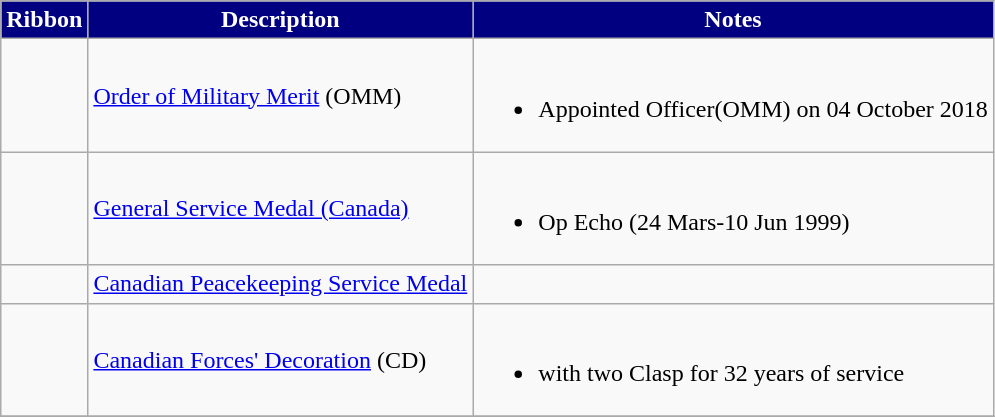<table class="wikitable">
<tr style="background:Navy;color:White" align="center">
<td><strong>Ribbon</strong></td>
<td><strong>Description</strong></td>
<td><strong>Notes</strong></td>
</tr>
<tr>
<td></td>
<td><a href='#'>Order of Military Merit</a> (OMM)</td>
<td><br><ul><li>Appointed Officer(OMM) on 04 October 2018</li></ul></td>
</tr>
<tr>
<td></td>
<td><a href='#'>General Service Medal (Canada)</a></td>
<td><br><ul><li>Op Echo (24 Mars-10 Jun 1999)</li></ul></td>
</tr>
<tr>
<td></td>
<td><a href='#'>Canadian Peacekeeping Service Medal</a></td>
<td></td>
</tr>
<tr>
<td></td>
<td><a href='#'>Canadian Forces' Decoration</a> (CD)</td>
<td><br><ul><li>with two Clasp for 32 years of service</li></ul></td>
</tr>
<tr>
</tr>
</table>
